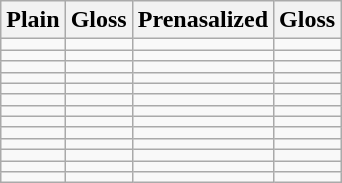<table class="wikitable">
<tr>
<th>Plain</th>
<th>Gloss</th>
<th>Prenasalized</th>
<th>Gloss</th>
</tr>
<tr>
<td></td>
<td></td>
<td></td>
<td></td>
</tr>
<tr>
<td></td>
<td></td>
<td></td>
<td></td>
</tr>
<tr>
<td></td>
<td></td>
<td></td>
<td></td>
</tr>
<tr>
<td></td>
<td></td>
<td></td>
<td></td>
</tr>
<tr>
<td></td>
<td></td>
<td></td>
<td></td>
</tr>
<tr>
<td></td>
<td></td>
<td></td>
<td></td>
</tr>
<tr>
<td></td>
<td></td>
<td></td>
<td></td>
</tr>
<tr>
<td></td>
<td></td>
<td></td>
<td></td>
</tr>
<tr>
<td></td>
<td></td>
<td></td>
<td></td>
</tr>
<tr>
<td></td>
<td></td>
<td></td>
<td></td>
</tr>
<tr>
<td></td>
<td></td>
<td></td>
<td></td>
</tr>
<tr>
<td></td>
<td></td>
<td></td>
<td></td>
</tr>
<tr>
<td></td>
<td></td>
<td></td>
<td></td>
</tr>
</table>
